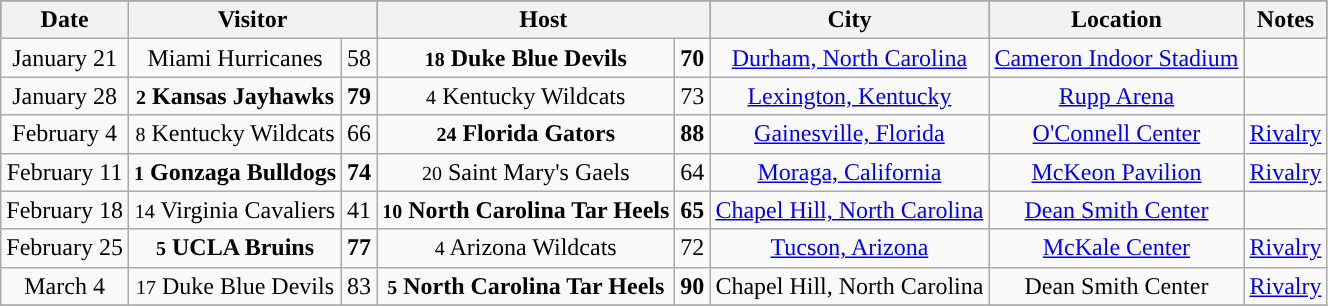<table class="wikitable" style="text-align:center">
<tr style="background:#A32638;"|>
<th>Date</th>
<th colspan=2>Visitor</th>
<th colspan=2>Host</th>
<th>City</th>
<th>Location</th>
<th>Notes</th>
</tr>
<tr>
<td>January 21</td>
<td>Miami Hurricanes</td>
<td>58</td>
<td><strong><small>18</small> Duke Blue Devils</strong></td>
<td><strong>70</strong></td>
<td><a href='#'>Durham, North Carolina</a></td>
<td><a href='#'>Cameron Indoor Stadium</a></td>
<td></td>
</tr>
<tr>
<td>January 28</td>
<td><strong><small>2</small> Kansas Jayhawks</strong></td>
<td><strong>79</strong></td>
<td><small>4</small> Kentucky Wildcats</td>
<td>73</td>
<td><a href='#'>Lexington, Kentucky</a></td>
<td><a href='#'>Rupp Arena</a></td>
<td></td>
</tr>
<tr>
<td>February 4</td>
<td><small>8</small> Kentucky Wildcats</td>
<td>66</td>
<td><strong><small>24</small> Florida Gators</strong></td>
<td><strong>88</strong></td>
<td><a href='#'>Gainesville, Florida</a></td>
<td><a href='#'>O'Connell Center</a></td>
<td><a href='#'>Rivalry</a></td>
</tr>
<tr>
<td>February 11</td>
<td><strong><small>1</small> Gonzaga Bulldogs</strong></td>
<td><strong>74</strong></td>
<td><small>20</small> Saint Mary's Gaels</td>
<td>64</td>
<td><a href='#'>Moraga, California</a></td>
<td><a href='#'>McKeon Pavilion</a></td>
<td><a href='#'>Rivalry</a></td>
</tr>
<tr>
<td>February 18</td>
<td><small>14</small> Virginia Cavaliers</td>
<td>41</td>
<td><strong><small>10</small> North Carolina Tar Heels</strong></td>
<td><strong>65</strong></td>
<td><a href='#'>Chapel Hill, North Carolina</a></td>
<td><a href='#'>Dean Smith Center</a></td>
<td></td>
</tr>
<tr>
<td>February 25</td>
<td><strong><small>5</small> UCLA Bruins</strong></td>
<td><strong>77</strong></td>
<td><small>4</small> Arizona Wildcats</td>
<td>72</td>
<td><a href='#'>Tucson, Arizona</a></td>
<td><a href='#'>McKale Center</a></td>
<td><a href='#'>Rivalry</a></td>
</tr>
<tr>
<td>March 4</td>
<td><small>17</small> Duke Blue Devils</td>
<td>83</td>
<td><strong><small>5</small> North Carolina Tar Heels</strong></td>
<td><strong>90</strong></td>
<td>Chapel Hill, North Carolina</td>
<td>Dean Smith Center</td>
<td><a href='#'>Rivalry</a></td>
</tr>
<tr>
</tr>
</table>
